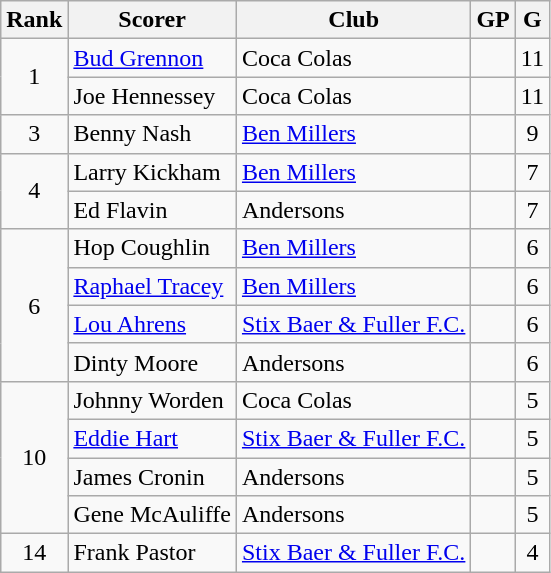<table class="wikitable">
<tr>
<th>Rank</th>
<th>Scorer</th>
<th>Club</th>
<th>GP</th>
<th>G</th>
</tr>
<tr>
<td rowspan=2 align=center>1</td>
<td><a href='#'>Bud Grennon</a></td>
<td>Coca Colas</td>
<td align=center></td>
<td align=center>11</td>
</tr>
<tr>
<td>Joe Hennessey</td>
<td>Coca Colas</td>
<td align=center></td>
<td align=center>11</td>
</tr>
<tr>
<td align=center>3</td>
<td>Benny Nash</td>
<td><a href='#'>Ben Millers</a></td>
<td align=center></td>
<td align=center>9</td>
</tr>
<tr>
<td rowspan=2 align=center>4</td>
<td>Larry Kickham</td>
<td><a href='#'>Ben Millers</a></td>
<td align=center></td>
<td align=center>7</td>
</tr>
<tr>
<td>Ed Flavin</td>
<td>Andersons</td>
<td align=center></td>
<td align=center>7</td>
</tr>
<tr>
<td rowspan=4 align=center>6</td>
<td>Hop Coughlin</td>
<td><a href='#'>Ben Millers</a></td>
<td align=center></td>
<td align=center>6</td>
</tr>
<tr>
<td><a href='#'>Raphael Tracey</a></td>
<td><a href='#'>Ben Millers</a></td>
<td align=center></td>
<td align=center>6</td>
</tr>
<tr>
<td><a href='#'>Lou Ahrens</a></td>
<td><a href='#'>Stix Baer & Fuller F.C.</a></td>
<td align=center></td>
<td align=center>6</td>
</tr>
<tr>
<td>Dinty Moore</td>
<td>Andersons</td>
<td align=center></td>
<td align=center>6</td>
</tr>
<tr>
<td rowspan=4 align=center>10</td>
<td>Johnny Worden</td>
<td>Coca Colas</td>
<td align=center></td>
<td align=center>5</td>
</tr>
<tr>
<td><a href='#'>Eddie Hart</a></td>
<td><a href='#'>Stix Baer & Fuller F.C.</a></td>
<td align=center></td>
<td align=center>5</td>
</tr>
<tr>
<td>James Cronin</td>
<td>Andersons</td>
<td align=center></td>
<td align=center>5</td>
</tr>
<tr>
<td>Gene McAuliffe</td>
<td>Andersons</td>
<td align=center></td>
<td align=center>5</td>
</tr>
<tr>
<td align=center>14</td>
<td>Frank Pastor</td>
<td><a href='#'>Stix Baer & Fuller F.C.</a></td>
<td align=center></td>
<td align=center>4</td>
</tr>
</table>
